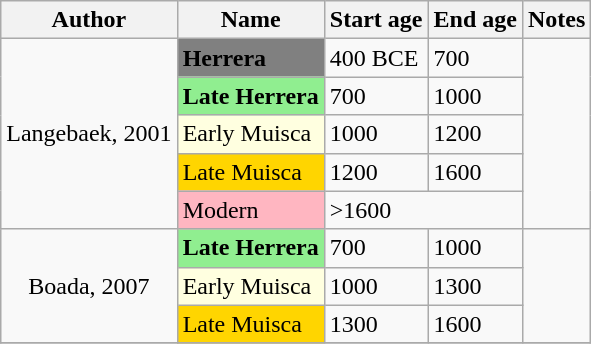<table class="wikitable sortable">
<tr>
<th>Author</th>
<th>Name</th>
<th>Start age</th>
<th>End age</th>
<th>Notes</th>
</tr>
<tr>
<td rowspan=5 align=center valign=center>Langebaek, 2001</td>
<td align=left bgcolor=grey><strong>Herrera</strong></td>
<td>400 BCE</td>
<td>700</td>
<td rowspan=5 align=center valign=center></td>
</tr>
<tr>
<td align=left bgcolor=lightgreen><strong>Late Herrera</strong></td>
<td>700</td>
<td>1000</td>
</tr>
<tr>
<td align=left bgcolor=lightyellow>Early Muisca</td>
<td>1000</td>
<td>1200</td>
</tr>
<tr>
<td align=left bgcolor=#FFD500>Late Muisca</td>
<td>1200</td>
<td>1600</td>
</tr>
<tr>
<td align=left bgcolor=lightpink>Modern</td>
<td colspan=2>>1600</td>
</tr>
<tr>
<td rowspan=3 align=center valign=center>Boada, 2007</td>
<td align=left bgcolor=lightgreen><strong>Late Herrera</strong></td>
<td>700</td>
<td>1000</td>
<td rowspan=3 align=center valign=center></td>
</tr>
<tr>
<td bgcolor=lightyellow>Early Muisca</td>
<td>1000</td>
<td>1300</td>
</tr>
<tr>
<td bgcolor=#FFD500>Late Muisca</td>
<td>1300</td>
<td>1600</td>
</tr>
<tr>
</tr>
</table>
